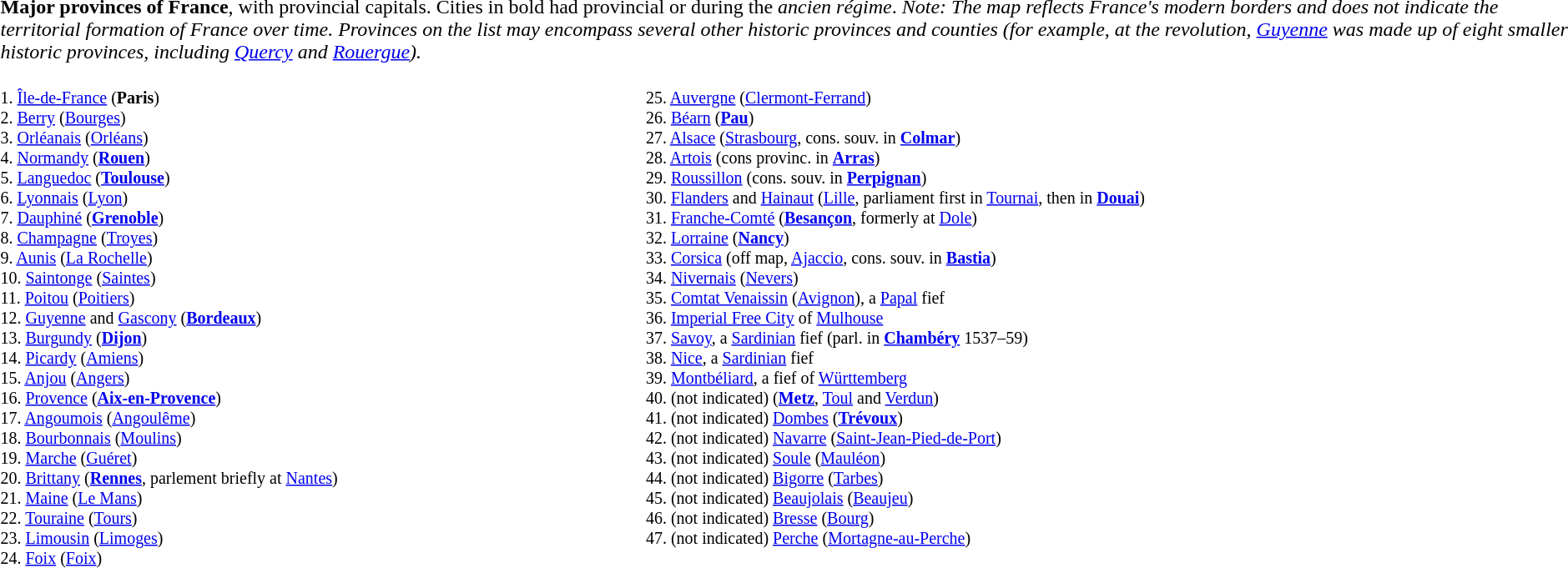<table>
<tr>
<th colspan=4 style="font-weight:normal; text-align:left;"><strong>Major provinces of France</strong>, with provincial capitals. Cities in bold had provincial  or  during the <em>ancien régime</em>. <em>Note: The map reflects France's modern borders and does not indicate the territorial formation of France over time. Provinces on the list may encompass several other historic provinces and counties (for example, at the revolution, <a href='#'>Guyenne</a> was made up of eight smaller historic provinces, including <a href='#'>Quercy</a> and <a href='#'>Rouergue</a>).</em></th>
</tr>
<tr>
<td style="font-size: smaller; vertical-align:top"><br>1. <a href='#'>Île-de-France</a> (<strong>Paris</strong>)<br>
2. <a href='#'>Berry</a> (<a href='#'>Bourges</a>)<br>
3. <a href='#'>Orléanais</a> (<a href='#'>Orléans</a>)<br>
4. <a href='#'>Normandy</a> (<strong><a href='#'>Rouen</a></strong>)<br>
5. <a href='#'>Languedoc</a> (<strong><a href='#'>Toulouse</a></strong>)<br>
6. <a href='#'>Lyonnais</a> (<a href='#'>Lyon</a>)<br>
7. <a href='#'>Dauphiné</a> (<strong><a href='#'>Grenoble</a></strong>)<br>
8. <a href='#'>Champagne</a> (<a href='#'>Troyes</a>)<br>
9. <a href='#'>Aunis</a> (<a href='#'>La Rochelle</a>)<br>
10. <a href='#'>Saintonge</a> (<a href='#'>Saintes</a>)<br>
11. <a href='#'>Poitou</a> (<a href='#'>Poitiers</a>)<br>
12. <a href='#'>Guyenne</a> and <a href='#'>Gascony</a> (<strong><a href='#'>Bordeaux</a></strong>)<br>
13. <a href='#'>Burgundy</a> (<strong><a href='#'>Dijon</a></strong>)<br>
14. <a href='#'>Picardy</a> (<a href='#'>Amiens</a>)<br>
15. <a href='#'>Anjou</a> (<a href='#'>Angers</a>)<br>
16. <a href='#'>Provence</a> (<strong><a href='#'>Aix-en-Provence</a></strong>)<br>
17. <a href='#'>Angoumois</a> (<a href='#'>Angoulême</a>)<br>
18. <a href='#'>Bourbonnais</a> (<a href='#'>Moulins</a>)<br>
19. <a href='#'>Marche</a> (<a href='#'>Guéret</a>)<br>
20. <a href='#'>Brittany</a> (<strong><a href='#'>Rennes</a></strong>, parlement briefly at <a href='#'>Nantes</a>)<br>
21. <a href='#'>Maine</a> (<a href='#'>Le Mans</a>)<br>
22. <a href='#'>Touraine</a> (<a href='#'>Tours</a>)<br>
23. <a href='#'>Limousin</a> (<a href='#'>Limoges</a>)<br>
24. <a href='#'>Foix</a> (<a href='#'>Foix</a>)<br></td>
<td style="font-size: smaller; vertical-align:top"><br>25. <a href='#'>Auvergne</a> (<a href='#'>Clermont-Ferrand</a>)<br>
26. <a href='#'>Béarn</a> (<strong><a href='#'>Pau</a></strong>)<br>
27. <a href='#'>Alsace</a> (<a href='#'>Strasbourg</a>, cons. souv. in <strong><a href='#'>Colmar</a></strong>)<br>
28. <a href='#'>Artois</a> (cons provinc. in <strong><a href='#'>Arras</a></strong>)<br>
29. <a href='#'>Roussillon</a> (cons. souv. in <strong><a href='#'>Perpignan</a></strong>)<br>
30. <a href='#'>Flanders</a> and <a href='#'>Hainaut</a> (<a href='#'>Lille</a>, parliament first in <a href='#'>Tournai</a>, then in <strong><a href='#'>Douai</a></strong>)<br>
31. <a href='#'>Franche-Comté</a> (<strong><a href='#'>Besançon</a></strong>, formerly at <a href='#'>Dole</a>)<br>
32. <a href='#'>Lorraine</a> (<strong><a href='#'>Nancy</a></strong>)<br>
33. <a href='#'>Corsica</a> (off map, <a href='#'>Ajaccio</a>, cons. souv. in <strong><a href='#'>Bastia</a></strong>)<br>
34. <a href='#'>Nivernais</a> (<a href='#'>Nevers</a>)<br>
35. <a href='#'>Comtat Venaissin</a> (<a href='#'>Avignon</a>), a <a href='#'>Papal</a> fief<br>
36. <a href='#'>Imperial Free City</a> of <a href='#'>Mulhouse</a><br>
37. <a href='#'>Savoy</a>, a <a href='#'>Sardinian</a> fief (parl. in <strong><a href='#'>Chambéry</a></strong> 1537–59)<br>
38. <a href='#'>Nice</a>, a <a href='#'>Sardinian</a> fief<br>
39. <a href='#'>Montbéliard</a>, a fief of <a href='#'>Württemberg</a><br>
40. (not indicated)  (<strong><a href='#'>Metz</a></strong>, <a href='#'>Toul</a> and <a href='#'>Verdun</a>)<br>
41. (not indicated) <a href='#'>Dombes</a> (<strong><a href='#'>Trévoux</a></strong>)<br>
42. (not indicated) <a href='#'>Navarre</a> (<a href='#'>Saint-Jean-Pied-de-Port</a>)<br>
43. (not indicated) <a href='#'>Soule</a> (<a href='#'>Mauléon</a>)<br>
44. (not indicated) <a href='#'>Bigorre</a> (<a href='#'>Tarbes</a>)<br>
45. (not indicated) <a href='#'>Beaujolais</a> (<a href='#'>Beaujeu</a>)<br>
46. (not indicated) <a href='#'>Bresse</a> (<a href='#'>Bourg</a>)<br>
47. (not indicated) <a href='#'>Perche</a> (<a href='#'>Mortagne-au-Perche</a>)</td>
<td style="vertical-align:top"></td>
</tr>
</table>
